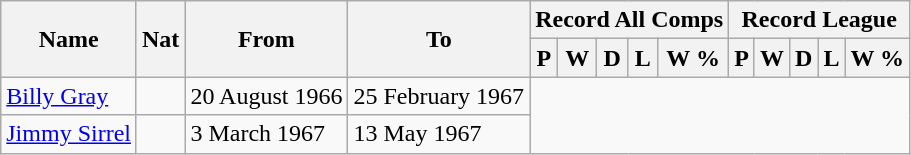<table style="text-align: center" class="wikitable">
<tr>
<th rowspan="2">Name</th>
<th rowspan="2">Nat</th>
<th rowspan="2">From</th>
<th rowspan="2">To</th>
<th colspan="5">Record All Comps</th>
<th colspan="5">Record League</th>
</tr>
<tr>
<th>P</th>
<th>W</th>
<th>D</th>
<th>L</th>
<th>W %</th>
<th>P</th>
<th>W</th>
<th>D</th>
<th>L</th>
<th>W %</th>
</tr>
<tr>
<td style="text-align:left;"><a href='#'>Billy Gray</a></td>
<td></td>
<td style="text-align:left;">20 August 1966</td>
<td style="text-align:left;">25 February 1967<br>
</td>
</tr>
<tr>
<td style="text-align:left;"><a href='#'>Jimmy Sirrel</a></td>
<td></td>
<td style="text-align:left;">3 March 1967</td>
<td style="text-align:left;">13 May 1967<br>
</td>
</tr>
</table>
